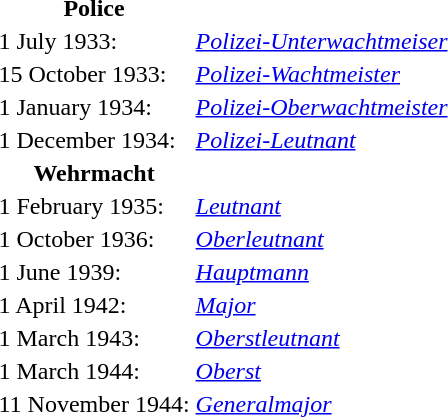<table>
<tr>
<th>Police</th>
</tr>
<tr>
<td>1 July 1933:</td>
<td><em><a href='#'>Polizei-Unterwachtmeiser</a></em></td>
</tr>
<tr>
<td>15 October 1933:</td>
<td><em><a href='#'>Polizei-Wachtmeister</a></em></td>
</tr>
<tr>
<td>1 January 1934:</td>
<td><em><a href='#'>Polizei-Oberwachtmeister</a></em></td>
</tr>
<tr>
<td>1 December 1934:</td>
<td><em><a href='#'>Polizei-Leutnant</a></em></td>
</tr>
<tr>
<th>Wehrmacht</th>
</tr>
<tr>
<td>1 February 1935:</td>
<td><em><a href='#'>Leutnant</a></em></td>
</tr>
<tr>
<td>1 October 1936:</td>
<td><em><a href='#'>Oberleutnant</a></em></td>
</tr>
<tr>
<td>1 June 1939:</td>
<td><em><a href='#'>Hauptmann</a></em></td>
</tr>
<tr>
<td>1 April 1942:</td>
<td><em><a href='#'>Major</a></em></td>
</tr>
<tr>
<td>1 March 1943:</td>
<td><em><a href='#'>Oberstleutnant</a></em></td>
</tr>
<tr>
<td>1 March 1944:</td>
<td><em><a href='#'>Oberst</a></em></td>
</tr>
<tr>
<td>11 November 1944:</td>
<td><em><a href='#'>Generalmajor</a></em></td>
</tr>
</table>
